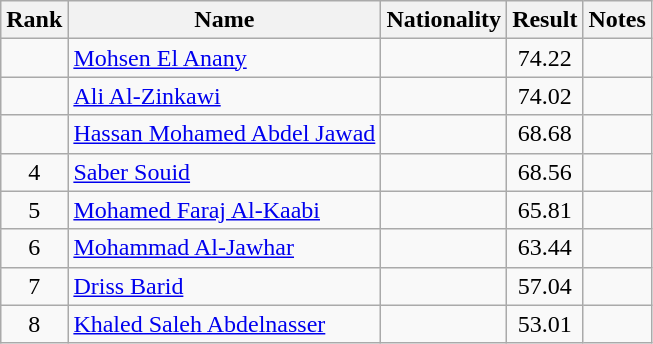<table class="wikitable sortable" style="text-align:center">
<tr>
<th>Rank</th>
<th>Name</th>
<th>Nationality</th>
<th>Result</th>
<th>Notes</th>
</tr>
<tr>
<td></td>
<td align=left><a href='#'>Mohsen El Anany</a></td>
<td align=left></td>
<td>74.22</td>
<td></td>
</tr>
<tr>
<td></td>
<td align=left><a href='#'>Ali Al-Zinkawi</a></td>
<td align=left></td>
<td>74.02</td>
<td></td>
</tr>
<tr>
<td></td>
<td align=left><a href='#'>Hassan Mohamed Abdel Jawad</a></td>
<td align=left></td>
<td>68.68</td>
<td></td>
</tr>
<tr>
<td>4</td>
<td align=left><a href='#'>Saber Souid</a></td>
<td align=left></td>
<td>68.56</td>
<td></td>
</tr>
<tr>
<td>5</td>
<td align=left><a href='#'>Mohamed Faraj Al-Kaabi</a></td>
<td align=left></td>
<td>65.81</td>
<td></td>
</tr>
<tr>
<td>6</td>
<td align=left><a href='#'>Mohammad Al-Jawhar</a></td>
<td align=left></td>
<td>63.44</td>
<td></td>
</tr>
<tr>
<td>7</td>
<td align=left><a href='#'>Driss Barid</a></td>
<td align=left></td>
<td>57.04</td>
<td></td>
</tr>
<tr>
<td>8</td>
<td align=left><a href='#'>Khaled Saleh Abdelnasser</a></td>
<td align=left></td>
<td>53.01</td>
<td></td>
</tr>
</table>
